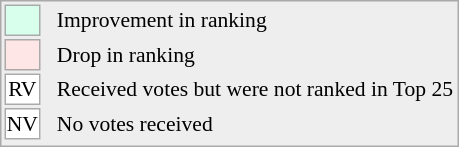<table align="right" style="font-size:90%; border:1px solid #aaaaaa; white-space:nowrap; background:#eeeeee;">
<tr>
<td style="background:#d8ffeb; width:20px; border:1px solid #aaaaaa;"> </td>
<td rowspan="5"> </td>
<td>Improvement in ranking</td>
</tr>
<tr>
<td style="background:#ffe6e6; width:20px; border:1px solid #aaaaaa;"> </td>
<td>Drop in ranking</td>
</tr>
<tr>
<td align="center" style="width:20px; border:1px solid #aaaaaa; background:white;">RV</td>
<td>Received votes but were not ranked in Top 25</td>
</tr>
<tr>
<td align="center" style="width:20px; border:1px solid #aaaaaa; background:white;">NV</td>
<td>No votes received</td>
</tr>
<tr>
</tr>
</table>
